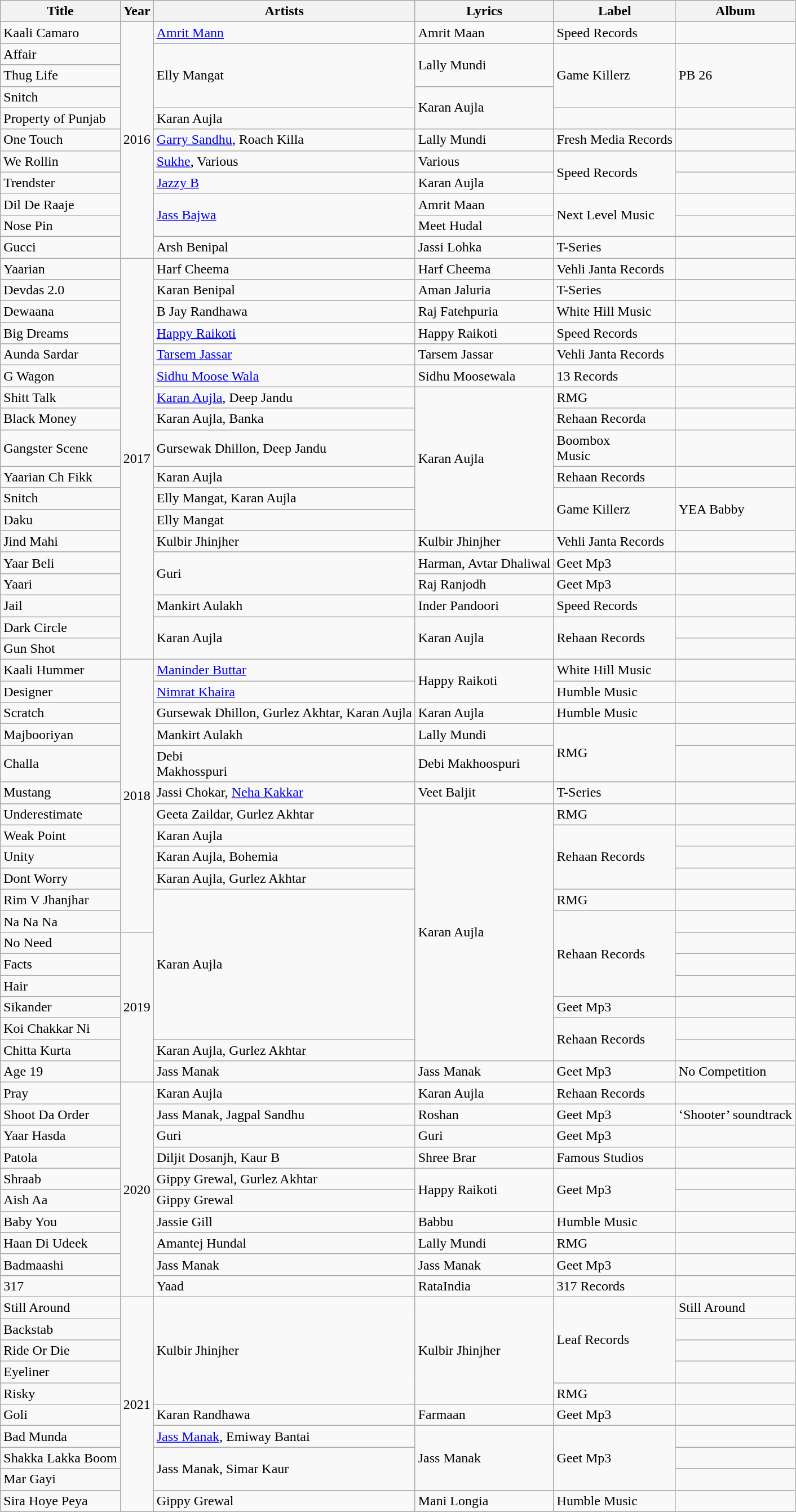<table class="wikitable">
<tr>
<th>Title</th>
<th>Year</th>
<th>Artists</th>
<th>Lyrics</th>
<th>Label</th>
<th>Album</th>
</tr>
<tr>
<td>Kaali Camaro</td>
<td rowspan="11">2016</td>
<td><a href='#'>Amrit Mann</a></td>
<td>Amrit Maan</td>
<td>Speed Records</td>
<td></td>
</tr>
<tr>
<td>Affair</td>
<td rowspan="3">Elly Mangat</td>
<td rowspan="2">Lally Mundi</td>
<td rowspan="3">Game Killerz</td>
<td rowspan="3">PB 26</td>
</tr>
<tr>
<td>Thug Life</td>
</tr>
<tr>
<td>Snitch</td>
<td rowspan="2">Karan Aujla</td>
</tr>
<tr>
<td>Property of Punjab</td>
<td>Karan Aujla</td>
<td></td>
<td></td>
</tr>
<tr>
<td>One Touch</td>
<td><a href='#'>Garry Sandhu</a>, Roach Killa</td>
<td>Lally Mundi</td>
<td>Fresh Media Records</td>
<td></td>
</tr>
<tr>
<td>We Rollin</td>
<td><a href='#'>Sukhe</a>, Various</td>
<td>Various</td>
<td rowspan="2">Speed Records</td>
<td></td>
</tr>
<tr>
<td>Trendster</td>
<td><a href='#'>Jazzy B</a></td>
<td>Karan Aujla</td>
<td></td>
</tr>
<tr>
<td>Dil De Raaje</td>
<td rowspan="2"><a href='#'>Jass Bajwa</a></td>
<td>Amrit Maan</td>
<td rowspan="2">Next Level Music</td>
<td></td>
</tr>
<tr>
<td>Nose Pin</td>
<td>Meet Hudal</td>
<td></td>
</tr>
<tr>
<td>Gucci</td>
<td>Arsh Benipal</td>
<td>Jassi Lohka</td>
<td>T-Series</td>
<td></td>
</tr>
<tr>
<td>Yaarian</td>
<td rowspan="18">2017</td>
<td>Harf Cheema</td>
<td>Harf Cheema</td>
<td>Vehli Janta Records</td>
<td></td>
</tr>
<tr>
<td>Devdas 2.0</td>
<td>Karan Benipal</td>
<td>Aman Jaluria</td>
<td>T-Series</td>
<td></td>
</tr>
<tr>
<td>Dewaana</td>
<td>B Jay Randhawa</td>
<td>Raj Fatehpuria</td>
<td>White Hill Music</td>
<td></td>
</tr>
<tr>
<td>Big Dreams</td>
<td><a href='#'>Happy Raikoti</a></td>
<td>Happy Raikoti</td>
<td>Speed Records</td>
<td></td>
</tr>
<tr>
<td>Aunda Sardar</td>
<td><a href='#'>Tarsem Jassar</a></td>
<td>Tarsem Jassar</td>
<td>Vehli Janta Records</td>
<td></td>
</tr>
<tr>
<td>G Wagon</td>
<td><a href='#'>Sidhu Moose Wala</a></td>
<td>Sidhu Moosewala</td>
<td>13 Records</td>
<td></td>
</tr>
<tr>
<td>Shitt Talk</td>
<td><a href='#'>Karan Aujla</a>, Deep Jandu</td>
<td rowspan="6">Karan Aujla</td>
<td>RMG</td>
<td></td>
</tr>
<tr>
<td>Black Money</td>
<td>Karan Aujla, Banka</td>
<td>Rehaan Recorda</td>
<td></td>
</tr>
<tr>
<td>Gangster Scene</td>
<td>Gursewak Dhillon, Deep Jandu</td>
<td>Boombox<br>Music</td>
<td></td>
</tr>
<tr>
<td>Yaarian Ch Fikk</td>
<td>Karan Aujla</td>
<td>Rehaan Records</td>
<td></td>
</tr>
<tr>
<td>Snitch</td>
<td>Elly Mangat, Karan Aujla</td>
<td rowspan="2">Game Killerz</td>
<td rowspan="2">YEA Babby</td>
</tr>
<tr>
<td>Daku</td>
<td>Elly Mangat</td>
</tr>
<tr>
<td>Jind Mahi</td>
<td>Kulbir Jhinjher</td>
<td>Kulbir Jhinjher</td>
<td>Vehli Janta Records</td>
<td></td>
</tr>
<tr>
<td>Yaar Beli</td>
<td rowspan="2">Guri</td>
<td>Harman, Avtar Dhaliwal</td>
<td>Geet Mp3</td>
<td></td>
</tr>
<tr>
<td>Yaari</td>
<td>Raj Ranjodh</td>
<td>Geet Mp3</td>
<td></td>
</tr>
<tr>
<td>Jail</td>
<td>Mankirt Aulakh</td>
<td>Inder Pandoori</td>
<td>Speed Records</td>
<td></td>
</tr>
<tr>
<td>Dark Circle</td>
<td rowspan="2">Karan Aujla</td>
<td rowspan="2">Karan Aujla</td>
<td rowspan="2">Rehaan Records</td>
<td></td>
</tr>
<tr>
<td>Gun Shot</td>
<td></td>
</tr>
<tr>
<td>Kaali Hummer</td>
<td rowspan="12">2018</td>
<td><a href='#'>Maninder Buttar</a></td>
<td rowspan="2">Happy Raikoti</td>
<td>White Hill Music</td>
<td></td>
</tr>
<tr>
<td>Designer</td>
<td><a href='#'>Nimrat Khaira</a></td>
<td>Humble Music</td>
<td></td>
</tr>
<tr>
<td>Scratch</td>
<td>Gursewak Dhillon,  Gurlez Akhtar,  Karan Aujla</td>
<td>Karan Aujla</td>
<td>Humble Music</td>
<td></td>
</tr>
<tr>
<td>Majbooriyan</td>
<td>Mankirt Aulakh</td>
<td>Lally Mundi</td>
<td rowspan="2">RMG</td>
<td></td>
</tr>
<tr>
<td>Challa</td>
<td>Debi<br>Makhosspuri</td>
<td>Debi Makhoospuri</td>
<td></td>
</tr>
<tr>
<td>Mustang</td>
<td>Jassi Chokar, <a href='#'>Neha Kakkar</a></td>
<td>Veet Baljit</td>
<td>T-Series</td>
<td></td>
</tr>
<tr>
<td>Underestimate</td>
<td>Geeta Zaildar, Gurlez Akhtar</td>
<td rowspan="12">Karan Aujla</td>
<td>RMG</td>
<td></td>
</tr>
<tr>
<td>Weak Point</td>
<td>Karan Aujla</td>
<td rowspan="3">Rehaan Records</td>
<td></td>
</tr>
<tr>
<td>Unity</td>
<td>Karan Aujla, Bohemia</td>
<td></td>
</tr>
<tr>
<td>Dont Worry</td>
<td>Karan Aujla, Gurlez Akhtar</td>
<td></td>
</tr>
<tr>
<td>Rim V Jhanjhar</td>
<td rowspan="7">Karan Aujla</td>
<td>RMG</td>
<td></td>
</tr>
<tr>
<td>Na Na Na</td>
<td rowspan="4">Rehaan Records</td>
<td></td>
</tr>
<tr>
<td>No Need</td>
<td rowspan="7">2019</td>
<td></td>
</tr>
<tr>
<td>Facts</td>
<td></td>
</tr>
<tr>
<td>Hair</td>
<td></td>
</tr>
<tr>
<td>Sikander</td>
<td>Geet Mp3</td>
<td></td>
</tr>
<tr>
<td>Koi Chakkar Ni</td>
<td rowspan="2">Rehaan Records</td>
<td></td>
</tr>
<tr>
<td>Chitta Kurta</td>
<td>Karan Aujla, Gurlez Akhtar</td>
<td></td>
</tr>
<tr>
<td>Age 19</td>
<td>Jass Manak</td>
<td>Jass Manak</td>
<td>Geet Mp3</td>
<td>No Competition</td>
</tr>
<tr>
<td>Pray</td>
<td rowspan="10">2020</td>
<td>Karan Aujla</td>
<td>Karan Aujla</td>
<td>Rehaan Records</td>
<td></td>
</tr>
<tr>
<td>Shoot Da Order</td>
<td>Jass Manak, Jagpal Sandhu</td>
<td>Roshan</td>
<td>Geet Mp3</td>
<td>‘Shooter’ soundtrack</td>
</tr>
<tr>
<td>Yaar Hasda</td>
<td>Guri</td>
<td>Guri</td>
<td>Geet Mp3</td>
<td></td>
</tr>
<tr>
<td>Patola</td>
<td>Diljit Dosanjh, Kaur B</td>
<td>Shree Brar</td>
<td>Famous Studios</td>
<td></td>
</tr>
<tr>
<td>Shraab</td>
<td>Gippy Grewal,  Gurlez Akhtar</td>
<td rowspan="2">Happy Raikoti</td>
<td rowspan="2">Geet Mp3</td>
<td></td>
</tr>
<tr>
<td>Aish Aa</td>
<td>Gippy Grewal</td>
<td></td>
</tr>
<tr>
<td>Baby You</td>
<td>Jassie Gill</td>
<td>Babbu</td>
<td>Humble Music</td>
<td></td>
</tr>
<tr>
<td>Haan Di Udeek</td>
<td>Amantej Hundal</td>
<td>Lally Mundi</td>
<td>RMG</td>
<td></td>
</tr>
<tr>
<td>Badmaashi</td>
<td>Jass Manak</td>
<td>Jass Manak</td>
<td>Geet Mp3</td>
<td></td>
</tr>
<tr>
<td>317</td>
<td>Yaad</td>
<td>RataIndia</td>
<td>317 Records</td>
<td></td>
</tr>
<tr>
<td>Still Around</td>
<td rowspan="10">2021</td>
<td rowspan="5">Kulbir Jhinjher</td>
<td rowspan="5">Kulbir Jhinjher</td>
<td rowspan="4">Leaf Records</td>
<td>Still Around</td>
</tr>
<tr>
<td>Backstab</td>
<td></td>
</tr>
<tr>
<td>Ride Or Die</td>
<td></td>
</tr>
<tr>
<td>Eyeliner</td>
<td></td>
</tr>
<tr>
<td>Risky</td>
<td>RMG</td>
<td></td>
</tr>
<tr>
<td>Goli</td>
<td>Karan Randhawa</td>
<td>Farmaan</td>
<td>Geet Mp3</td>
<td></td>
</tr>
<tr>
<td>Bad Munda</td>
<td><a href='#'>Jass Manak</a>, Emiway Bantai</td>
<td rowspan="3">Jass Manak</td>
<td rowspan="3">Geet Mp3</td>
<td></td>
</tr>
<tr>
<td>Shakka Lakka Boom</td>
<td rowspan="2">Jass Manak,  Simar Kaur</td>
<td></td>
</tr>
<tr>
<td>Mar Gayi</td>
<td></td>
</tr>
<tr>
<td>Sira Hoye Peya</td>
<td>Gippy Grewal</td>
<td>Mani Longia</td>
<td>Humble Music</td>
<td></td>
</tr>
</table>
